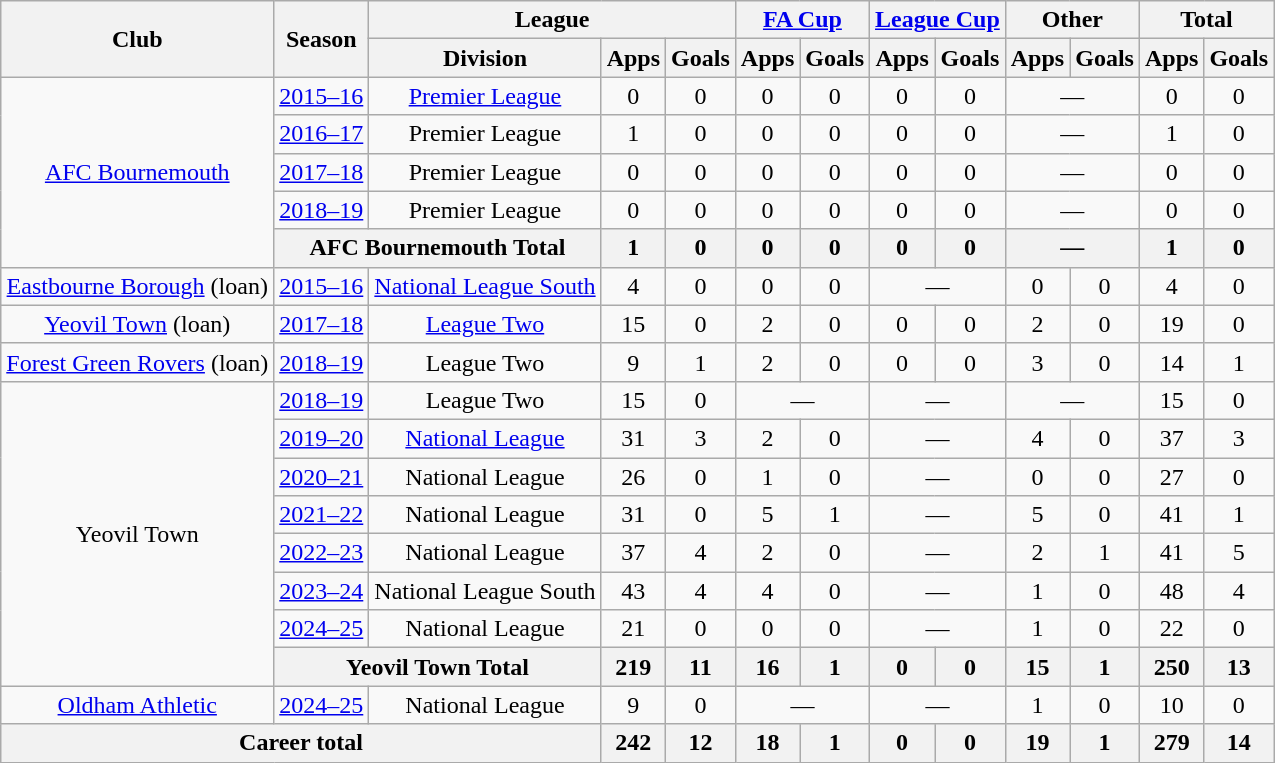<table class="wikitable" style="text-align: center;">
<tr>
<th rowspan="2">Club</th>
<th rowspan="2">Season</th>
<th colspan="3">League</th>
<th colspan="2"><a href='#'>FA Cup</a></th>
<th colspan="2"><a href='#'>League Cup</a></th>
<th colspan="2">Other</th>
<th colspan="2">Total</th>
</tr>
<tr>
<th>Division</th>
<th>Apps</th>
<th>Goals</th>
<th>Apps</th>
<th>Goals</th>
<th>Apps</th>
<th>Goals</th>
<th>Apps</th>
<th>Goals</th>
<th>Apps</th>
<th>Goals</th>
</tr>
<tr>
<td rowspan="5"><a href='#'>AFC Bournemouth</a></td>
<td><a href='#'>2015–16</a></td>
<td><a href='#'>Premier League</a></td>
<td>0</td>
<td>0</td>
<td>0</td>
<td>0</td>
<td>0</td>
<td>0</td>
<td colspan=2>—</td>
<td>0</td>
<td>0</td>
</tr>
<tr>
<td><a href='#'>2016–17</a></td>
<td>Premier League</td>
<td>1</td>
<td>0</td>
<td>0</td>
<td>0</td>
<td>0</td>
<td>0</td>
<td colspan=2>—</td>
<td>1</td>
<td>0</td>
</tr>
<tr>
<td><a href='#'>2017–18</a></td>
<td>Premier League</td>
<td>0</td>
<td>0</td>
<td>0</td>
<td>0</td>
<td>0</td>
<td>0</td>
<td colspan=2>—</td>
<td>0</td>
<td>0</td>
</tr>
<tr>
<td><a href='#'>2018–19</a></td>
<td>Premier League</td>
<td>0</td>
<td>0</td>
<td>0</td>
<td>0</td>
<td>0</td>
<td>0</td>
<td colspan=2>—</td>
<td>0</td>
<td>0</td>
</tr>
<tr>
<th colspan="2">AFC Bournemouth Total</th>
<th>1</th>
<th>0</th>
<th>0</th>
<th>0</th>
<th>0</th>
<th>0</th>
<th colspan=2>—</th>
<th>1</th>
<th>0</th>
</tr>
<tr>
<td><a href='#'>Eastbourne Borough</a> (loan)</td>
<td><a href='#'>2015–16</a></td>
<td><a href='#'>National League South</a></td>
<td>4</td>
<td>0</td>
<td>0</td>
<td>0</td>
<td colspan=2>—</td>
<td>0</td>
<td>0</td>
<td>4</td>
<td>0</td>
</tr>
<tr>
<td><a href='#'>Yeovil Town</a> (loan)</td>
<td><a href='#'>2017–18</a></td>
<td><a href='#'>League Two</a></td>
<td>15</td>
<td>0</td>
<td>2</td>
<td>0</td>
<td>0</td>
<td>0</td>
<td>2</td>
<td>0</td>
<td>19</td>
<td>0</td>
</tr>
<tr>
<td><a href='#'>Forest Green Rovers</a> (loan)</td>
<td><a href='#'>2018–19</a></td>
<td>League Two</td>
<td>9</td>
<td>1</td>
<td>2</td>
<td>0</td>
<td>0</td>
<td>0</td>
<td>3</td>
<td>0</td>
<td>14</td>
<td>1</td>
</tr>
<tr>
<td rowspan="8">Yeovil Town</td>
<td><a href='#'>2018–19</a></td>
<td>League Two</td>
<td>15</td>
<td>0</td>
<td colspan=2>—</td>
<td colspan=2>—</td>
<td colspan=2>—</td>
<td>15</td>
<td>0</td>
</tr>
<tr>
<td><a href='#'>2019–20</a></td>
<td><a href='#'>National League</a></td>
<td>31</td>
<td>3</td>
<td>2</td>
<td>0</td>
<td colspan=2>—</td>
<td>4</td>
<td>0</td>
<td>37</td>
<td>3</td>
</tr>
<tr>
<td><a href='#'>2020–21</a></td>
<td>National League</td>
<td>26</td>
<td>0</td>
<td>1</td>
<td>0</td>
<td colspan=2>—</td>
<td>0</td>
<td>0</td>
<td>27</td>
<td>0</td>
</tr>
<tr>
<td><a href='#'>2021–22</a></td>
<td>National League</td>
<td>31</td>
<td>0</td>
<td>5</td>
<td>1</td>
<td colspan=2>—</td>
<td>5</td>
<td>0</td>
<td>41</td>
<td>1</td>
</tr>
<tr>
<td><a href='#'>2022–23</a></td>
<td>National League</td>
<td>37</td>
<td>4</td>
<td>2</td>
<td>0</td>
<td colspan=2>—</td>
<td>2</td>
<td>1</td>
<td>41</td>
<td>5</td>
</tr>
<tr>
<td><a href='#'>2023–24</a></td>
<td>National League South</td>
<td>43</td>
<td>4</td>
<td>4</td>
<td>0</td>
<td colspan=2>—</td>
<td>1</td>
<td>0</td>
<td>48</td>
<td>4</td>
</tr>
<tr>
<td><a href='#'>2024–25</a></td>
<td>National League</td>
<td>21</td>
<td>0</td>
<td>0</td>
<td>0</td>
<td colspan=2>—</td>
<td>1</td>
<td>0</td>
<td>22</td>
<td>0</td>
</tr>
<tr>
<th colspan="2">Yeovil Town Total</th>
<th>219</th>
<th>11</th>
<th>16</th>
<th>1</th>
<th>0</th>
<th>0</th>
<th>15</th>
<th>1</th>
<th>250</th>
<th>13</th>
</tr>
<tr>
<td><a href='#'>Oldham Athletic</a></td>
<td><a href='#'>2024–25</a></td>
<td>National League</td>
<td>9</td>
<td>0</td>
<td colspan=2>—</td>
<td colspan=2>—</td>
<td>1</td>
<td>0</td>
<td>10</td>
<td>0</td>
</tr>
<tr>
<th colspan="3">Career total</th>
<th>242</th>
<th>12</th>
<th>18</th>
<th>1</th>
<th>0</th>
<th>0</th>
<th>19</th>
<th>1</th>
<th>279</th>
<th>14</th>
</tr>
</table>
